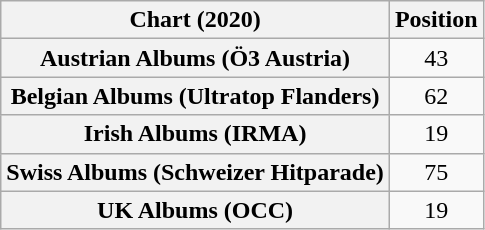<table class="wikitable sortable plainrowheaders" style="text-align:center">
<tr>
<th scope="col">Chart (2020)</th>
<th scope="col">Position</th>
</tr>
<tr>
<th scope="row">Austrian Albums (Ö3 Austria)</th>
<td>43</td>
</tr>
<tr>
<th scope="row">Belgian Albums (Ultratop Flanders)</th>
<td>62</td>
</tr>
<tr>
<th scope="row">Irish Albums (IRMA)</th>
<td>19</td>
</tr>
<tr>
<th scope="row">Swiss Albums (Schweizer Hitparade)</th>
<td>75</td>
</tr>
<tr>
<th scope="row">UK Albums (OCC)</th>
<td>19</td>
</tr>
</table>
